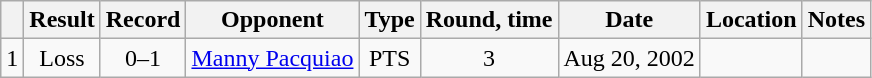<table class="wikitable" style="text-align:center">
<tr>
<th></th>
<th>Result</th>
<th>Record</th>
<th>Opponent</th>
<th>Type</th>
<th>Round, time</th>
<th>Date</th>
<th>Location</th>
<th>Notes</th>
</tr>
<tr>
<td>1</td>
<td>Loss</td>
<td>0–1</td>
<td style="text-align:left;"> <a href='#'>Manny Pacquiao</a></td>
<td>PTS</td>
<td>3</td>
<td>Aug 20, 2002</td>
<td style="text-align:left;"> </td>
<td></td>
</tr>
</table>
